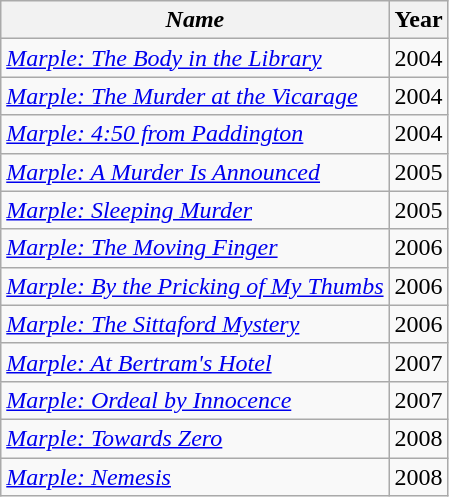<table class="wikitable">
<tr>
<th><em>Name</em></th>
<th>Year</th>
</tr>
<tr>
<td><em><a href='#'>Marple: The Body in the Library</a></em></td>
<td>2004</td>
</tr>
<tr>
<td><em><a href='#'>Marple: The Murder at the Vicarage</a></em></td>
<td>2004</td>
</tr>
<tr>
<td><em><a href='#'>Marple: 4:50 from Paddington</a></em></td>
<td>2004</td>
</tr>
<tr>
<td><em><a href='#'>Marple: A Murder Is Announced</a></em></td>
<td>2005</td>
</tr>
<tr>
<td><em><a href='#'>Marple: Sleeping Murder</a></em></td>
<td>2005</td>
</tr>
<tr>
<td><em><a href='#'>Marple: The Moving Finger</a></em></td>
<td>2006</td>
</tr>
<tr>
<td><em><a href='#'>Marple: By the Pricking of My Thumbs</a></em></td>
<td>2006</td>
</tr>
<tr>
<td><em><a href='#'>Marple: The Sittaford Mystery</a></em></td>
<td>2006</td>
</tr>
<tr>
<td><em><a href='#'>Marple: At Bertram's Hotel</a></em></td>
<td>2007</td>
</tr>
<tr>
<td><em><a href='#'>Marple: Ordeal by Innocence</a></em></td>
<td>2007</td>
</tr>
<tr>
<td><em><a href='#'>Marple: Towards Zero</a></em></td>
<td>2008</td>
</tr>
<tr>
<td><em><a href='#'>Marple: Nemesis</a></em></td>
<td>2008</td>
</tr>
</table>
